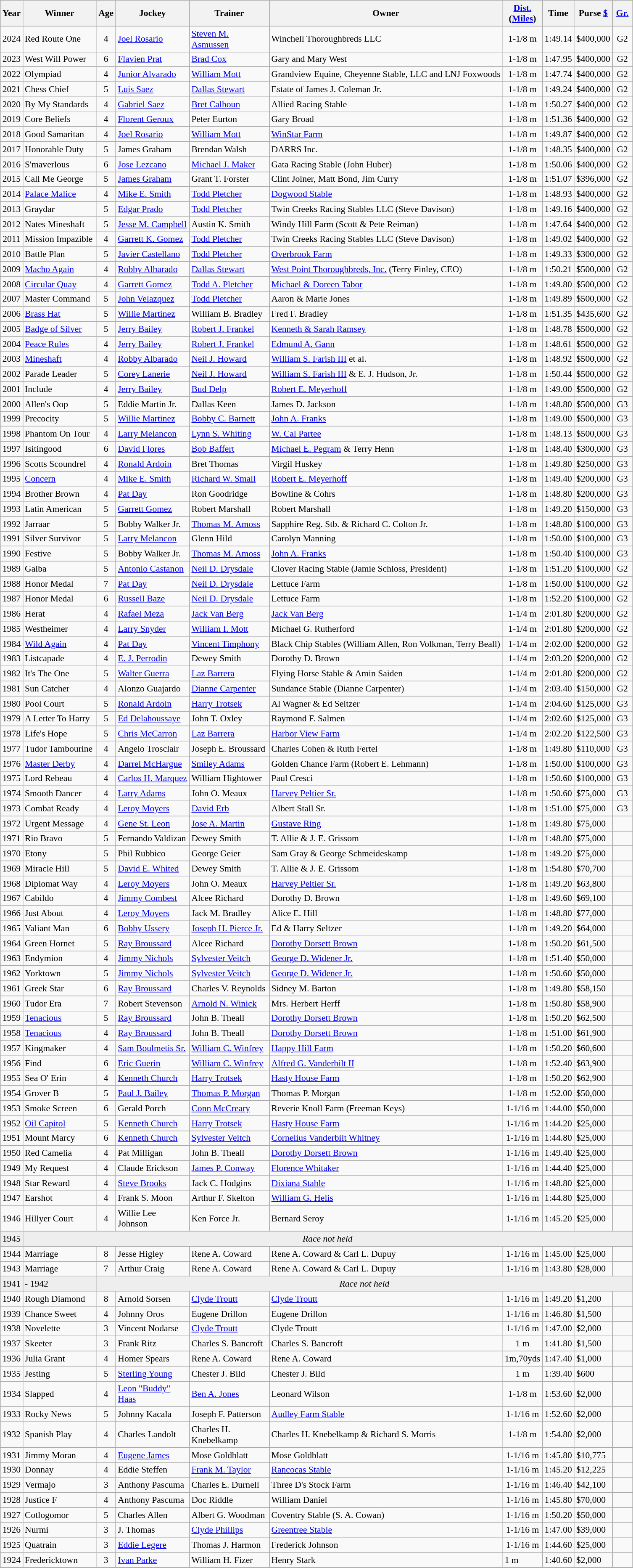<table class="wikitable sortable" style="font-size:90%">
<tr>
<th style="width:25px">Year</th>
<th style="width:110px">Winner</th>
<th style="width:20px">Age</th>
<th style="width:110px">Jockey</th>
<th style="width:120px">Trainer</th>
<th>Owner<br></th>
<th style="width:35px"><a href='#'>Dist.</a><br> <span>(<a href='#'>Miles</a>)</span></th>
<th style="width:25px">Time</th>
<th style="width:30px">Purse <a href='#'>$</a></th>
<th style="width:25px"><a href='#'>Gr.</a></th>
</tr>
<tr>
<td align=center>2024</td>
<td>Red Route One</td>
<td align=center>4</td>
<td><a href='#'>Joel Rosario</a></td>
<td><a href='#'>Steven M. Asmussen</a></td>
<td>Winchell Thoroughbreds LLC</td>
<td align=center>1-1/8 m</td>
<td>1:49.14</td>
<td>$400,000</td>
<td align=center>G2</td>
</tr>
<tr>
<td align=center>2023</td>
<td>West Will Power</td>
<td align=center>6</td>
<td><a href='#'>Flavien Prat</a></td>
<td><a href='#'>Brad Cox</a></td>
<td>Gary and Mary West</td>
<td align=center>1-1/8 m</td>
<td>1:47.95</td>
<td>$400,000</td>
<td align=center>G2</td>
</tr>
<tr>
<td align=center>2022</td>
<td>Olympiad</td>
<td align=center>4</td>
<td><a href='#'>Junior Alvarado</a></td>
<td><a href='#'>William Mott</a></td>
<td>Grandview Equine, Cheyenne Stable, LLC and LNJ Foxwoods</td>
<td align=center>1-1/8 m</td>
<td>1:47.74</td>
<td>$400,000</td>
<td align=center>G2</td>
</tr>
<tr>
<td align=center>2021</td>
<td>Chess Chief</td>
<td align=center>5</td>
<td><a href='#'>Luis Saez</a></td>
<td><a href='#'>Dallas Stewart</a></td>
<td>Estate of James J. Coleman Jr.</td>
<td align=center>1-1/8 m</td>
<td>1:49.24</td>
<td>$400,000</td>
<td align=center>G2</td>
</tr>
<tr>
<td align=center>2020</td>
<td>By My Standards</td>
<td align=center>4</td>
<td><a href='#'>Gabriel Saez</a></td>
<td><a href='#'>Bret Calhoun</a></td>
<td>Allied Racing Stable</td>
<td align=center>1-1/8 m</td>
<td>1:50.27</td>
<td>$400,000</td>
<td align=center>G2</td>
</tr>
<tr>
<td align=center>2019</td>
<td>Core Beliefs</td>
<td align=center>4</td>
<td><a href='#'>Florent Geroux</a></td>
<td>Peter Eurton</td>
<td>Gary Broad</td>
<td align=center>1-1/8 m</td>
<td>1:51.36</td>
<td>$400,000</td>
<td align=center>G2</td>
</tr>
<tr>
<td align=center>2018</td>
<td>Good Samaritan</td>
<td align=center>4</td>
<td><a href='#'>Joel Rosario</a></td>
<td><a href='#'>William Mott</a></td>
<td><a href='#'>WinStar Farm</a></td>
<td align=center>1-1/8 m</td>
<td>1:49.87</td>
<td>$400,000</td>
<td align=center>G2</td>
</tr>
<tr>
<td align=center>2017</td>
<td>Honorable Duty</td>
<td align=center>5</td>
<td>James Graham</td>
<td>Brendan Walsh</td>
<td>DARRS Inc.</td>
<td align=center>1-1/8 m</td>
<td>1:48.35</td>
<td>$400,000</td>
<td align=center>G2</td>
</tr>
<tr>
<td align=center>2016</td>
<td>S'maverlous</td>
<td align=center>6</td>
<td><a href='#'>Jose Lezcano</a></td>
<td><a href='#'>Michael J. Maker</a></td>
<td>Gata Racing Stable (John Huber)</td>
<td align=center>1-1/8 m</td>
<td>1:50.06</td>
<td>$400,000</td>
<td align=center>G2</td>
</tr>
<tr>
<td align=center>2015</td>
<td>Call Me George</td>
<td align=center>5</td>
<td><a href='#'>James Graham</a></td>
<td>Grant T. Forster</td>
<td>Clint Joiner, Matt Bond, Jim Curry</td>
<td align=center>1-1/8 m</td>
<td>1:51.07</td>
<td>$396,000</td>
<td align=center>G2</td>
</tr>
<tr>
<td align=center>2014</td>
<td><a href='#'>Palace Malice</a></td>
<td align=center>4</td>
<td><a href='#'>Mike E. Smith</a></td>
<td><a href='#'>Todd Pletcher</a></td>
<td><a href='#'>Dogwood Stable</a></td>
<td align=center>1-1/8 m</td>
<td>1:48.93</td>
<td>$400,000</td>
<td align=center>G2</td>
</tr>
<tr>
<td align=center>2013</td>
<td>Graydar</td>
<td align=center>5</td>
<td><a href='#'>Edgar Prado</a></td>
<td><a href='#'>Todd Pletcher</a></td>
<td>Twin Creeks Racing Stables LLC (Steve Davison)</td>
<td align=center>1-1/8 m</td>
<td>1:49.16</td>
<td>$400,000</td>
<td align=center>G2</td>
</tr>
<tr>
<td align=center>2012</td>
<td>Nates Mineshaft</td>
<td align=center>5</td>
<td><a href='#'>Jesse M. Campbell</a></td>
<td>Austin K. Smith</td>
<td>Windy Hill Farm (Scott & Pete Reiman)</td>
<td align=center>1-1/8 m</td>
<td>1:47.64</td>
<td>$400,000</td>
<td align=center>G2</td>
</tr>
<tr>
<td align=center>2011</td>
<td>Mission Impazible</td>
<td align=center>4</td>
<td><a href='#'>Garrett K. Gomez</a></td>
<td><a href='#'>Todd Pletcher</a></td>
<td>Twin Creeks Racing Stables LLC (Steve Davison)</td>
<td align=center>1-1/8 m</td>
<td>1:49.02</td>
<td>$400,000</td>
<td align=center>G2</td>
</tr>
<tr>
<td align=center>2010</td>
<td>Battle Plan</td>
<td align=center>5</td>
<td><a href='#'>Javier Castellano</a></td>
<td><a href='#'>Todd Pletcher</a></td>
<td><a href='#'>Overbrook Farm</a></td>
<td align=center>1-1/8 m</td>
<td>1:49.33</td>
<td>$300,000</td>
<td align=center>G2</td>
</tr>
<tr>
<td align=center>2009</td>
<td><a href='#'>Macho Again</a></td>
<td align=center>4</td>
<td><a href='#'>Robby Albarado</a></td>
<td><a href='#'>Dallas Stewart</a></td>
<td><a href='#'>West Point Thoroughbreds, Inc.</a> (Terry Finley, CEO)</td>
<td align=center>1-1/8 m</td>
<td>1:50.21</td>
<td>$500,000</td>
<td align=center>G2</td>
</tr>
<tr>
<td align=center>2008</td>
<td><a href='#'>Circular Quay</a></td>
<td align=center>4</td>
<td><a href='#'>Garrett Gomez</a></td>
<td><a href='#'>Todd A. Pletcher</a></td>
<td><a href='#'>Michael & Doreen Tabor</a></td>
<td align=center>1-1/8 m</td>
<td>1:49.80</td>
<td>$500,000</td>
<td align=center>G2</td>
</tr>
<tr>
<td align=center>2007</td>
<td>Master Command</td>
<td align=center>5</td>
<td><a href='#'>John Velazquez</a></td>
<td><a href='#'>Todd Pletcher</a></td>
<td>Aaron & Marie Jones</td>
<td align=center>1-1/8 m</td>
<td>1:49.89</td>
<td>$500,000</td>
<td align=center>G2</td>
</tr>
<tr>
<td align=center>2006</td>
<td><a href='#'>Brass Hat</a></td>
<td align=center>5</td>
<td><a href='#'>Willie Martinez</a></td>
<td>William B. Bradley</td>
<td>Fred F. Bradley</td>
<td align=center>1-1/8 m</td>
<td>1:51.35</td>
<td>$435,600</td>
<td align=center>G2</td>
</tr>
<tr>
<td align=center>2005</td>
<td><a href='#'>Badge of Silver</a></td>
<td align=center>5</td>
<td><a href='#'>Jerry Bailey</a></td>
<td><a href='#'>Robert J. Frankel</a></td>
<td><a href='#'>Kenneth & Sarah Ramsey</a></td>
<td align=center>1-1/8 m</td>
<td>1:48.78</td>
<td>$500,000</td>
<td align=center>G2</td>
</tr>
<tr>
<td align=center>2004</td>
<td><a href='#'>Peace Rules</a></td>
<td align=center>4</td>
<td><a href='#'>Jerry Bailey</a></td>
<td><a href='#'>Robert J. Frankel</a></td>
<td><a href='#'>Edmund A. Gann</a></td>
<td align=center>1-1/8 m</td>
<td>1:48.61</td>
<td>$500,000</td>
<td align=center>G2</td>
</tr>
<tr>
<td align=center>2003</td>
<td><a href='#'>Mineshaft</a></td>
<td align=center>4</td>
<td><a href='#'>Robby Albarado</a></td>
<td><a href='#'>Neil J. Howard</a></td>
<td><a href='#'>William S. Farish III</a> et al.</td>
<td align=center>1-1/8 m</td>
<td>1:48.92</td>
<td>$500,000</td>
<td align=center>G2</td>
</tr>
<tr>
<td align=center>2002</td>
<td>Parade Leader</td>
<td align=center>5</td>
<td><a href='#'>Corey Lanerie</a></td>
<td><a href='#'>Neil J. Howard</a></td>
<td><a href='#'>William S. Farish III</a> & E. J. Hudson, Jr.</td>
<td align=center>1-1/8 m</td>
<td>1:50.44</td>
<td>$500,000</td>
<td align=center>G2</td>
</tr>
<tr>
<td align=center>2001</td>
<td>Include</td>
<td align=center>4</td>
<td><a href='#'>Jerry Bailey</a></td>
<td><a href='#'>Bud Delp</a></td>
<td><a href='#'>Robert E. Meyerhoff</a></td>
<td align=center>1-1/8 m</td>
<td>1:49.00</td>
<td>$500,000</td>
<td align=center>G2</td>
</tr>
<tr>
<td align=center>2000</td>
<td>Allen's Oop</td>
<td align=center>5</td>
<td>Eddie Martin Jr.</td>
<td>Dallas Keen</td>
<td>James D. Jackson</td>
<td align=center>1-1/8 m</td>
<td>1:48.80</td>
<td>$500,000</td>
<td align=center>G3</td>
</tr>
<tr>
<td align=center>1999</td>
<td>Precocity</td>
<td align=center>5</td>
<td><a href='#'>Willie Martinez</a></td>
<td><a href='#'>Bobby C. Barnett</a></td>
<td><a href='#'>John A. Franks</a></td>
<td align=center>1-1/8 m</td>
<td>1:49.00</td>
<td>$500,000</td>
<td align=center>G3</td>
</tr>
<tr>
<td align=center>1998</td>
<td>Phantom On Tour</td>
<td align=center>4</td>
<td><a href='#'>Larry Melancon</a></td>
<td><a href='#'>Lynn S. Whiting</a></td>
<td><a href='#'>W. Cal Partee</a></td>
<td align=center>1-1/8 m</td>
<td>1:48.13</td>
<td>$500,000</td>
<td align=center>G3</td>
</tr>
<tr>
<td align=center>1997</td>
<td>Isitingood</td>
<td align=center>6</td>
<td><a href='#'>David Flores</a></td>
<td><a href='#'>Bob Baffert</a></td>
<td><a href='#'>Michael E. Pegram</a> & Terry Henn</td>
<td align=center>1-1/8 m</td>
<td>1:48.40</td>
<td>$300,000</td>
<td align=center>G3</td>
</tr>
<tr>
<td align=center>1996</td>
<td>Scotts Scoundrel</td>
<td align=center>4</td>
<td><a href='#'>Ronald Ardoin</a></td>
<td>Bret Thomas</td>
<td>Virgil Huskey</td>
<td align=center>1-1/8 m</td>
<td>1:49.80</td>
<td>$250,000</td>
<td align=center>G3</td>
</tr>
<tr>
<td align=center>1995</td>
<td><a href='#'>Concern</a></td>
<td align=center>4</td>
<td><a href='#'>Mike E. Smith</a></td>
<td><a href='#'>Richard W. Small</a></td>
<td><a href='#'>Robert E. Meyerhoff</a></td>
<td align=center>1-1/8 m</td>
<td>1:49.40</td>
<td>$200,000</td>
<td align=center>G3</td>
</tr>
<tr>
<td align=center>1994</td>
<td>Brother Brown</td>
<td align=center>4</td>
<td><a href='#'>Pat Day</a></td>
<td>Ron Goodridge</td>
<td>Bowline & Cohrs</td>
<td align=center>1-1/8 m</td>
<td>1:48.80</td>
<td>$200,000</td>
<td align=center>G3</td>
</tr>
<tr>
<td align=center>1993</td>
<td>Latin American</td>
<td align=center>5</td>
<td><a href='#'>Garrett Gomez</a></td>
<td>Robert Marshall</td>
<td>Robert Marshall</td>
<td align=center>1-1/8 m</td>
<td>1:49.20</td>
<td>$150,000</td>
<td align=center>G3</td>
</tr>
<tr>
<td align=center>1992</td>
<td>Jarraar</td>
<td align=center>5</td>
<td>Bobby Walker Jr.</td>
<td><a href='#'>Thomas M. Amoss</a></td>
<td>Sapphire Reg. Stb. & Richard C. Colton Jr.</td>
<td align=center>1-1/8 m</td>
<td>1:48.80</td>
<td>$100,000</td>
<td align=center>G3</td>
</tr>
<tr>
<td align=center>1991</td>
<td>Silver Survivor</td>
<td align=center>5</td>
<td><a href='#'>Larry Melancon</a></td>
<td>Glenn Hild</td>
<td>Carolyn Manning</td>
<td align=center>1-1/8 m</td>
<td>1:50.00</td>
<td>$100,000</td>
<td align=center>G3</td>
</tr>
<tr>
<td align=center>1990</td>
<td>Festive</td>
<td align=center>5</td>
<td>Bobby Walker Jr.</td>
<td><a href='#'>Thomas M. Amoss</a></td>
<td><a href='#'>John A. Franks</a></td>
<td align=center>1-1/8 m</td>
<td>1:50.40</td>
<td>$100,000</td>
<td align=center>G3</td>
</tr>
<tr>
<td align=center>1989</td>
<td>Galba</td>
<td align=center>5</td>
<td><a href='#'>Antonio Castanon</a></td>
<td><a href='#'>Neil D. Drysdale</a></td>
<td>Clover Racing Stable (Jamie Schloss, President)</td>
<td align=center>1-1/8 m</td>
<td>1:51.20</td>
<td>$100,000</td>
<td align=center>G2</td>
</tr>
<tr>
<td align=center>1988</td>
<td>Honor Medal</td>
<td align=center>7</td>
<td><a href='#'>Pat Day</a></td>
<td><a href='#'>Neil D. Drysdale</a></td>
<td>Lettuce Farm</td>
<td align=center>1-1/8 m</td>
<td>1:50.00</td>
<td>$100,000</td>
<td align=center>G2</td>
</tr>
<tr>
<td align=center>1987</td>
<td>Honor Medal</td>
<td align=center>6</td>
<td><a href='#'>Russell Baze</a></td>
<td><a href='#'>Neil D. Drysdale</a></td>
<td>Lettuce Farm</td>
<td align=center>1-1/8 m</td>
<td>1:52.20</td>
<td>$100,000</td>
<td align=center>G2</td>
</tr>
<tr>
<td align=center>1986</td>
<td>Herat</td>
<td align=center>4</td>
<td><a href='#'>Rafael Meza</a></td>
<td><a href='#'>Jack Van Berg</a></td>
<td><a href='#'>Jack Van Berg</a></td>
<td align=center>1-1/4 m</td>
<td>2:01.80</td>
<td>$200,000</td>
<td align=center>G2</td>
</tr>
<tr>
<td align=center>1985</td>
<td>Westheimer</td>
<td align=center>4</td>
<td><a href='#'>Larry Snyder</a></td>
<td><a href='#'>William I. Mott</a></td>
<td>Michael G. Rutherford</td>
<td align=center>1-1/4 m</td>
<td>2:01.80</td>
<td>$200,000</td>
<td align=center>G2</td>
</tr>
<tr>
<td align=center>1984</td>
<td><a href='#'>Wild Again</a></td>
<td align=center>4</td>
<td><a href='#'>Pat Day</a></td>
<td><a href='#'>Vincent Timphony</a></td>
<td>Black Chip Stables (William Allen, Ron Volkman, Terry Beall)</td>
<td align=center>1-1/4 m</td>
<td>2:02.00</td>
<td>$200,000</td>
<td align=center>G2</td>
</tr>
<tr>
<td align=center>1983</td>
<td>Listcapade</td>
<td align=center>4</td>
<td><a href='#'>E. J. Perrodin</a></td>
<td>Dewey Smith</td>
<td>Dorothy D. Brown</td>
<td align=center>1-1/4 m</td>
<td>2:03.20</td>
<td>$200,000</td>
<td align=center>G2</td>
</tr>
<tr>
<td align=center>1982</td>
<td>It's The One</td>
<td align=center>5</td>
<td><a href='#'>Walter Guerra</a></td>
<td><a href='#'>Laz Barrera</a></td>
<td>Flying Horse Stable & Amin Saiden</td>
<td align=center>1-1/4 m</td>
<td>2:01.80</td>
<td>$200,000</td>
<td align=center>G2</td>
</tr>
<tr>
<td align=center>1981</td>
<td>Sun Catcher</td>
<td align=center>4</td>
<td>Alonzo Guajardo</td>
<td><a href='#'>Dianne Carpenter</a></td>
<td>Sundance Stable (Dianne Carpenter)</td>
<td align=center>1-1/4 m</td>
<td>2:03.40</td>
<td>$150,000</td>
<td align=center>G2</td>
</tr>
<tr>
<td align=center>1980</td>
<td>Pool Court</td>
<td align=center>5</td>
<td><a href='#'>Ronald Ardoin</a></td>
<td><a href='#'>Harry Trotsek</a></td>
<td>Al Wagner & Ed Seltzer</td>
<td align=center>1-1/4 m</td>
<td>2:04.60</td>
<td>$125,000</td>
<td align=center>G3</td>
</tr>
<tr>
<td align=center>1979</td>
<td>A Letter To Harry</td>
<td align=center>5</td>
<td><a href='#'>Ed Delahoussaye</a></td>
<td>John T. Oxley</td>
<td>Raymond F. Salmen</td>
<td align=center>1-1/4 m</td>
<td>2:02.60</td>
<td>$125,000</td>
<td align=center>G3</td>
</tr>
<tr>
<td align=center>1978</td>
<td>Life's Hope</td>
<td align=center>5</td>
<td><a href='#'>Chris McCarron</a></td>
<td><a href='#'>Laz Barrera</a></td>
<td><a href='#'>Harbor View Farm</a></td>
<td align=center>1-1/4 m</td>
<td>2:02.20</td>
<td>$122,500</td>
<td align=center>G3</td>
</tr>
<tr>
<td align=center>1977</td>
<td>Tudor Tambourine</td>
<td align=center>4</td>
<td>Angelo Trosclair</td>
<td>Joseph E. Broussard</td>
<td>Charles Cohen & Ruth Fertel</td>
<td align=center>1-1/8 m</td>
<td>1:49.80</td>
<td>$110,000</td>
<td align=center>G3</td>
</tr>
<tr>
<td align=center>1976</td>
<td><a href='#'>Master Derby</a></td>
<td align=center>4</td>
<td><a href='#'>Darrel McHargue</a></td>
<td><a href='#'>Smiley Adams</a></td>
<td>Golden Chance Farm (Robert E. Lehmann)</td>
<td align=center>1-1/8 m</td>
<td>1:50.00</td>
<td>$100,000</td>
<td align=center>G3</td>
</tr>
<tr>
<td align=center>1975</td>
<td>Lord Rebeau</td>
<td align=center>4</td>
<td><a href='#'>Carlos H. Marquez</a></td>
<td>William Hightower</td>
<td>Paul Cresci</td>
<td align=center>1-1/8 m</td>
<td>1:50.60</td>
<td>$100,000</td>
<td align=center>G3</td>
</tr>
<tr>
<td align=center>1974</td>
<td>Smooth Dancer</td>
<td align=center>4</td>
<td><a href='#'>Larry Adams</a></td>
<td>John O. Meaux</td>
<td><a href='#'>Harvey Peltier Sr.</a></td>
<td align=center>1-1/8 m</td>
<td>1:50.60</td>
<td>$75,000</td>
<td align=center>G3</td>
</tr>
<tr>
<td align=center>1973</td>
<td>Combat Ready</td>
<td align=center>4</td>
<td><a href='#'>Leroy Moyers</a></td>
<td><a href='#'>David Erb</a></td>
<td>Albert Stall Sr.</td>
<td align=center>1-1/8 m</td>
<td>1:51.00</td>
<td>$75,000</td>
<td align=center>G3</td>
</tr>
<tr>
<td align=center>1972</td>
<td>Urgent Message</td>
<td align=center>4</td>
<td><a href='#'>Gene St. Leon</a></td>
<td><a href='#'>Jose A. Martin</a></td>
<td><a href='#'>Gustave Ring</a></td>
<td align=center>1-1/8 m</td>
<td>1:49.80</td>
<td>$75,000</td>
<td></td>
</tr>
<tr>
<td align=center>1971</td>
<td>Rio Bravo</td>
<td align=center>5</td>
<td>Fernando Valdizan</td>
<td>Dewey Smith</td>
<td>T. Allie & J. E. Grissom</td>
<td align=center>1-1/8 m</td>
<td>1:48.80</td>
<td>$75,000</td>
<td></td>
</tr>
<tr>
<td align=center>1970</td>
<td>Etony</td>
<td align=center>5</td>
<td>Phil Rubbico</td>
<td>George Geier</td>
<td>Sam Gray & George Schmeideskamp</td>
<td align=center>1-1/8 m</td>
<td>1:49.20</td>
<td>$75,000</td>
<td></td>
</tr>
<tr>
<td align=center>1969</td>
<td>Miracle Hill</td>
<td align=center>5</td>
<td><a href='#'>David E. Whited</a></td>
<td>Dewey Smith</td>
<td>T. Allie & J. E. Grissom</td>
<td align=center>1-1/8 m</td>
<td>1:54.80</td>
<td>$70,700</td>
<td></td>
</tr>
<tr>
<td align=center>1968</td>
<td>Diplomat Way</td>
<td align=center>4</td>
<td><a href='#'>Leroy Moyers</a></td>
<td>John O. Meaux</td>
<td><a href='#'>Harvey Peltier Sr.</a></td>
<td align=center>1-1/8 m</td>
<td>1:49.20</td>
<td>$63,800</td>
<td></td>
</tr>
<tr>
<td align=center>1967</td>
<td>Cabildo</td>
<td align=center>4</td>
<td><a href='#'>Jimmy Combest</a></td>
<td>Alcee Richard</td>
<td>Dorothy D. Brown</td>
<td align=center>1-1/8 m</td>
<td>1:49.60</td>
<td>$69,100</td>
<td></td>
</tr>
<tr>
<td align=center>1966</td>
<td>Just About</td>
<td align=center>4</td>
<td><a href='#'>Leroy Moyers</a></td>
<td>Jack M. Bradley</td>
<td>Alice E. Hill</td>
<td align=center>1-1/8 m</td>
<td>1:48.80</td>
<td>$77,000</td>
<td></td>
</tr>
<tr>
<td align=center>1965</td>
<td>Valiant Man</td>
<td align=center>6</td>
<td><a href='#'>Bobby Ussery</a></td>
<td><a href='#'>Joseph H. Pierce Jr.</a></td>
<td>Ed & Harry Seltzer</td>
<td align=center>1-1/8 m</td>
<td>1:49.20</td>
<td>$64,000</td>
<td></td>
</tr>
<tr>
<td align=center>1964</td>
<td>Green Hornet</td>
<td align=center>5</td>
<td><a href='#'>Ray Broussard</a></td>
<td>Alcee Richard</td>
<td><a href='#'>Dorothy Dorsett Brown</a></td>
<td align=center>1-1/8 m</td>
<td>1:50.20</td>
<td>$61,500</td>
<td></td>
</tr>
<tr>
<td align=center>1963</td>
<td>Endymion</td>
<td align=center>4</td>
<td><a href='#'>Jimmy Nichols</a></td>
<td><a href='#'>Sylvester Veitch</a></td>
<td><a href='#'>George D. Widener Jr.</a></td>
<td align=center>1-1/8 m</td>
<td>1:51.40</td>
<td>$50,000</td>
<td></td>
</tr>
<tr>
<td align=center>1962</td>
<td>Yorktown</td>
<td align=center>5</td>
<td><a href='#'>Jimmy Nichols</a></td>
<td><a href='#'>Sylvester Veitch</a></td>
<td><a href='#'>George D. Widener Jr.</a></td>
<td align=center>1-1/8 m</td>
<td>1:50.60</td>
<td>$50,000</td>
<td></td>
</tr>
<tr>
<td align=center>1961</td>
<td>Greek Star</td>
<td align=center>6</td>
<td><a href='#'>Ray Broussard</a></td>
<td>Charles V. Reynolds</td>
<td>Sidney M. Barton</td>
<td align=center>1-1/8 m</td>
<td>1:49.80</td>
<td>$58,150</td>
<td></td>
</tr>
<tr>
<td align=center>1960</td>
<td>Tudor Era</td>
<td align=center>7</td>
<td>Robert Stevenson</td>
<td><a href='#'>Arnold N. Winick</a></td>
<td>Mrs. Herbert Herff</td>
<td align=center>1-1/8 m</td>
<td>1:50.80</td>
<td>$58,900</td>
<td></td>
</tr>
<tr>
<td align=center>1959</td>
<td><a href='#'>Tenacious</a></td>
<td align=center>5</td>
<td><a href='#'>Ray Broussard</a></td>
<td>John B. Theall</td>
<td><a href='#'>Dorothy Dorsett Brown</a></td>
<td align=center>1-1/8 m</td>
<td>1:50.20</td>
<td>$62,500</td>
<td></td>
</tr>
<tr>
<td align=center>1958</td>
<td><a href='#'>Tenacious</a></td>
<td align=center>4</td>
<td><a href='#'>Ray Broussard</a></td>
<td>John B. Theall</td>
<td><a href='#'>Dorothy Dorsett Brown</a></td>
<td align=center>1-1/8 m</td>
<td>1:51.00</td>
<td>$61,900</td>
<td></td>
</tr>
<tr>
<td align=center>1957</td>
<td>Kingmaker</td>
<td align=center>4</td>
<td><a href='#'>Sam Boulmetis Sr.</a></td>
<td><a href='#'>William C. Winfrey</a></td>
<td><a href='#'>Happy Hill Farm</a></td>
<td align=center>1-1/8 m</td>
<td>1:50.20</td>
<td>$60,600</td>
<td></td>
</tr>
<tr>
<td align=center>1956</td>
<td>Find</td>
<td align=center>6</td>
<td><a href='#'>Eric Guerin</a></td>
<td><a href='#'>William C. Winfrey</a></td>
<td><a href='#'>Alfred G. Vanderbilt II</a></td>
<td align=center>1-1/8 m</td>
<td>1:52.40</td>
<td>$63,900</td>
<td></td>
</tr>
<tr>
<td align=center>1955</td>
<td>Sea O' Erin</td>
<td align=center>4</td>
<td><a href='#'>Kenneth Church</a></td>
<td><a href='#'>Harry Trotsek</a></td>
<td><a href='#'>Hasty House Farm</a></td>
<td align=center>1-1/8 m</td>
<td>1:50.20</td>
<td>$62,900</td>
<td></td>
</tr>
<tr>
<td align=center>1954</td>
<td>Grover B</td>
<td align=center>5</td>
<td><a href='#'>Paul J. Bailey</a></td>
<td><a href='#'>Thomas P. Morgan</a></td>
<td>Thomas P. Morgan</td>
<td align=center>1-1/8 m</td>
<td>1:52.00</td>
<td>$50,000</td>
<td></td>
</tr>
<tr>
<td align=center>1953</td>
<td>Smoke Screen</td>
<td align=center>6</td>
<td>Gerald Porch</td>
<td><a href='#'>Conn McCreary</a></td>
<td>Reverie Knoll Farm (Freeman Keys)</td>
<td align=center>1-1/16 m</td>
<td>1:44.00</td>
<td>$50,000</td>
<td></td>
</tr>
<tr>
<td align=center>1952</td>
<td><a href='#'>Oil Capitol</a></td>
<td align=center>5</td>
<td><a href='#'>Kenneth Church</a></td>
<td><a href='#'>Harry Trotsek</a></td>
<td><a href='#'>Hasty House Farm</a></td>
<td align=center>1-1/16 m</td>
<td>1:44.20</td>
<td>$25,000</td>
<td></td>
</tr>
<tr>
<td align=center>1951</td>
<td>Mount Marcy</td>
<td align=center>6</td>
<td><a href='#'>Kenneth Church</a></td>
<td><a href='#'>Sylvester Veitch</a></td>
<td><a href='#'>Cornelius Vanderbilt Whitney</a></td>
<td align=center>1-1/16 m</td>
<td>1:44.80</td>
<td>$25,000</td>
<td></td>
</tr>
<tr>
<td align=center>1950</td>
<td>Red Camelia</td>
<td align=center>4</td>
<td>Pat Milligan</td>
<td>John B. Theall</td>
<td><a href='#'>Dorothy Dorsett Brown</a></td>
<td align=center>1-1/16 m</td>
<td>1:49.40</td>
<td>$25,000</td>
<td></td>
</tr>
<tr>
<td align=center>1949</td>
<td>My Request</td>
<td align=center>4</td>
<td>Claude Erickson</td>
<td><a href='#'>James P. Conway</a></td>
<td><a href='#'>Florence Whitaker</a></td>
<td align=center>1-1/16 m</td>
<td>1:44.40</td>
<td>$25,000</td>
<td></td>
</tr>
<tr>
<td align=center>1948</td>
<td>Star Reward</td>
<td align=center>4</td>
<td><a href='#'>Steve Brooks</a></td>
<td>Jack C. Hodgins</td>
<td><a href='#'>Dixiana Stable</a></td>
<td align=center>1-1/16 m</td>
<td>1:48.80</td>
<td>$25,000</td>
<td></td>
</tr>
<tr>
<td align=center>1947</td>
<td>Earshot</td>
<td align=center>4</td>
<td>Frank S. Moon</td>
<td>Arthur F. Skelton</td>
<td><a href='#'>William G. Helis</a></td>
<td align=center>1-1/16 m</td>
<td>1:44.80</td>
<td>$25,000</td>
<td></td>
</tr>
<tr>
<td align=center>1946</td>
<td>Hillyer Court</td>
<td align=center>4</td>
<td>Willie Lee Johnson</td>
<td>Ken Force Jr.</td>
<td>Bernard Seroy</td>
<td align=center>1-1/16 m</td>
<td>1:45.20</td>
<td>$25,000</td>
<td></td>
</tr>
<tr bgcolor="#eeeeee">
<td align=center>1945</td>
<td align=center  colspan=9><em>Race not held</em></td>
</tr>
<tr>
<td align=center>1944</td>
<td>Marriage</td>
<td align=center>8</td>
<td>Jesse Higley</td>
<td>Rene A. Coward</td>
<td>Rene A. Coward & Carl L. Dupuy</td>
<td align=center>1-1/16 m</td>
<td>1:45.00</td>
<td>$25,000</td>
<td></td>
</tr>
<tr>
<td align=center>1943</td>
<td>Marriage</td>
<td align=center>7</td>
<td>Arthur Craig</td>
<td>Rene A. Coward</td>
<td>Rene A. Coward & Carl L. Dupuy</td>
<td align=center>1-1/16 m</td>
<td>1:43.80</td>
<td>$28,000</td>
<td></td>
</tr>
<tr bgcolor="#eeeeee">
<td align=center>1941</td>
<td>- 1942</td>
<td align=center  colspan=9><em>Race not held</em></td>
</tr>
<tr>
<td align=center>1940</td>
<td>Rough Diamond</td>
<td align=center>8</td>
<td>Arnold Sorsen</td>
<td><a href='#'>Clyde Troutt</a></td>
<td><a href='#'>Clyde Troutt</a></td>
<td align=center>1-1/16 m</td>
<td>1:49.20</td>
<td>$1,200</td>
<td></td>
</tr>
<tr>
<td align=center>1939</td>
<td>Chance Sweet</td>
<td align=center>4</td>
<td>Johnny Oros</td>
<td>Eugene Drillon</td>
<td>Eugene Drillon</td>
<td align=center>1-1/16 m</td>
<td>1:46.80</td>
<td>$1,500</td>
<td></td>
</tr>
<tr>
<td align=center>1938</td>
<td>Novelette</td>
<td align=center>3</td>
<td>Vincent Nodarse</td>
<td><a href='#'>Clyde Troutt</a></td>
<td>Clyde Troutt</td>
<td align=center>1-1/16 m</td>
<td>1:47.00</td>
<td>$2,000</td>
<td></td>
</tr>
<tr>
<td align=center>1937</td>
<td>Skeeter</td>
<td align=center>3</td>
<td>Frank Ritz</td>
<td>Charles S. Bancroft</td>
<td>Charles S. Bancroft</td>
<td align=center>1 m</td>
<td>1:41.80</td>
<td>$1,500</td>
<td></td>
</tr>
<tr>
<td align=center>1936</td>
<td>Julia Grant</td>
<td align=center>4</td>
<td>Homer Spears</td>
<td>Rene A. Coward</td>
<td>Rene A. Coward</td>
<td align=center>1m,<span>70yds</span></td>
<td>1:47.40</td>
<td>$1,000</td>
<td></td>
</tr>
<tr>
<td align=center>1935</td>
<td>Jesting</td>
<td align=center>5</td>
<td><a href='#'>Sterling Young</a></td>
<td>Chester J. Bild</td>
<td>Chester J. Bild</td>
<td align=center>1 m</td>
<td>1:39.40</td>
<td>$600</td>
<td></td>
</tr>
<tr>
<td align=center>1934</td>
<td>Slapped</td>
<td align=center>4</td>
<td><a href='#'>Leon "Buddy" Haas</a></td>
<td><a href='#'>Ben A. Jones</a></td>
<td>Leonard Wilson</td>
<td align=center>1-1/8 m</td>
<td>1:53.60</td>
<td>$2,000</td>
<td></td>
</tr>
<tr>
<td align=center>1933</td>
<td>Rocky News</td>
<td align=center>5</td>
<td>Johnny Kacala</td>
<td>Joseph F. Patterson</td>
<td><a href='#'>Audley Farm Stable</a></td>
<td align=center>1-1/16 m</td>
<td>1:52.60</td>
<td>$2,000</td>
<td></td>
</tr>
<tr>
<td align=center>1932</td>
<td>Spanish Play</td>
<td align=center>4</td>
<td>Charles Landolt</td>
<td>Charles H. Knebelkamp</td>
<td>Charles H. Knebelkamp & Richard S. Morris</td>
<td align=center>1-1/8 m</td>
<td>1:54.80</td>
<td>$2,000</td>
<td></td>
</tr>
<tr>
<td align=center>1931</td>
<td>Jimmy Moran</td>
<td align=center>4</td>
<td><a href='#'>Eugene James</a></td>
<td>Mose Goldblatt</td>
<td>Mose Goldblatt</td>
<td align=center>1-1/16 m</td>
<td>1:45.80</td>
<td>$10,775</td>
<td></td>
</tr>
<tr>
<td align=center>1930</td>
<td>Donnay</td>
<td align=center>4</td>
<td>Eddie Steffen</td>
<td><a href='#'>Frank M. Taylor</a></td>
<td><a href='#'>Rancocas Stable</a></td>
<td align=center>1-1/16 m</td>
<td>1:45.20</td>
<td>$12,225</td>
<td></td>
</tr>
<tr>
<td align=center>1929</td>
<td>Vermajo</td>
<td align=center>3</td>
<td>Anthony Pascuma</td>
<td>Charles E. Durnell</td>
<td>Three D's Stock Farm</td>
<td align=center>1-1/16 m</td>
<td>1:46.40</td>
<td>$42,100</td>
<td></td>
</tr>
<tr>
<td align=center>1928</td>
<td>Justice F</td>
<td align=center>4</td>
<td>Anthony Pascuma</td>
<td>Doc Riddle</td>
<td>William Daniel</td>
<td align=center>1-1/16 m</td>
<td>1:45.80</td>
<td>$70,000</td>
<td></td>
</tr>
<tr>
<td align=center>1927</td>
<td>Cotlogomor</td>
<td align=center>5</td>
<td>Charles Allen</td>
<td>Albert G. Woodman</td>
<td>Coventry Stable (S. A. Cowan)</td>
<td align=center>1-1/16 m</td>
<td>1:50.20</td>
<td>$50,000</td>
<td></td>
</tr>
<tr>
<td align=center>1926</td>
<td>Nurmi</td>
<td align=center>3</td>
<td>J. Thomas</td>
<td><a href='#'>Clyde Phillips</a></td>
<td><a href='#'>Greentree Stable</a></td>
<td align=center>1-1/16 m</td>
<td>1:47.00</td>
<td>$39,000</td>
<td></td>
</tr>
<tr>
<td align=center>1925</td>
<td>Quatrain</td>
<td align=center>3</td>
<td><a href='#'>Eddie Legere</a></td>
<td>Thomas J. Harmon</td>
<td>Frederick Johnson</td>
<td align=center>1-1/16 m</td>
<td>1:44.60</td>
<td>$25,000</td>
<td></td>
</tr>
<tr>
<td align=center>1924</td>
<td>Fredericktown</td>
<td align=center>3</td>
<td><a href='#'>Ivan Parke</a></td>
<td>William H. Fizer</td>
<td>Henry Stark</td>
<td>1 m</td>
<td>1:40.60</td>
<td>$2,000</td>
<td></td>
</tr>
<tr>
</tr>
</table>
